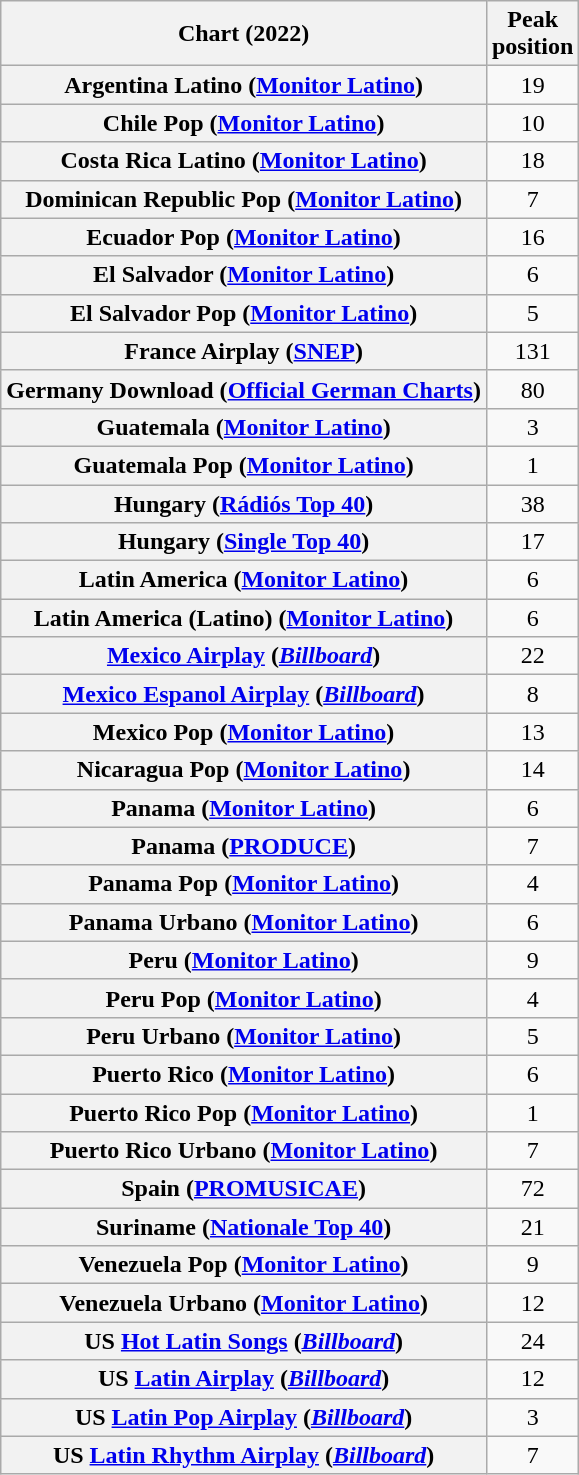<table class="wikitable sortable plainrowheaders" style="text-align:center">
<tr>
<th scope="col">Chart (2022)</th>
<th scope="col">Peak<br>position</th>
</tr>
<tr>
<th scope="row">Argentina Latino (<a href='#'>Monitor Latino</a>)</th>
<td>19</td>
</tr>
<tr>
<th scope="row">Chile Pop (<a href='#'>Monitor Latino</a>)</th>
<td>10</td>
</tr>
<tr>
<th scope="row">Costa Rica Latino (<a href='#'>Monitor Latino</a>)</th>
<td>18</td>
</tr>
<tr>
<th scope="row">Dominican Republic Pop (<a href='#'>Monitor Latino</a>)</th>
<td>7</td>
</tr>
<tr>
<th scope="row">Ecuador Pop (<a href='#'>Monitor Latino</a>)</th>
<td>16</td>
</tr>
<tr>
<th scope="row">El Salvador (<a href='#'>Monitor Latino</a>)</th>
<td>6</td>
</tr>
<tr>
<th scope="row">El Salvador Pop (<a href='#'>Monitor Latino</a>)</th>
<td>5</td>
</tr>
<tr>
<th scope="row">France Airplay (<a href='#'>SNEP</a>)</th>
<td>131</td>
</tr>
<tr>
<th scope="row">Germany Download (<a href='#'>Official German Charts</a>)</th>
<td>80</td>
</tr>
<tr>
<th scope="row">Guatemala (<a href='#'>Monitor Latino</a>)</th>
<td>3</td>
</tr>
<tr>
<th scope="row">Guatemala Pop (<a href='#'>Monitor Latino</a>)</th>
<td>1</td>
</tr>
<tr>
<th scope="row">Hungary (<a href='#'>Rádiós Top 40</a>)</th>
<td>38</td>
</tr>
<tr>
<th scope="row">Hungary (<a href='#'>Single Top 40</a>)</th>
<td>17</td>
</tr>
<tr>
<th scope="row">Latin America (<a href='#'>Monitor Latino</a>)</th>
<td>6</td>
</tr>
<tr>
<th scope="row">Latin America (Latino) (<a href='#'>Monitor Latino</a>)</th>
<td>6</td>
</tr>
<tr>
<th scope="row"><a href='#'>Mexico Airplay</a> (<em><a href='#'>Billboard</a></em>)</th>
<td>22</td>
</tr>
<tr>
<th scope="row"><a href='#'>Mexico Espanol Airplay</a> (<em><a href='#'>Billboard</a></em>)</th>
<td>8</td>
</tr>
<tr>
<th scope="row">Mexico Pop (<a href='#'>Monitor Latino</a>)</th>
<td>13</td>
</tr>
<tr>
<th scope="row">Nicaragua Pop (<a href='#'>Monitor Latino</a>)</th>
<td>14</td>
</tr>
<tr>
<th scope="row">Panama (<a href='#'>Monitor Latino</a>)</th>
<td>6</td>
</tr>
<tr>
<th scope="row">Panama (<a href='#'>PRODUCE</a>)</th>
<td>7</td>
</tr>
<tr>
<th scope="row">Panama Pop (<a href='#'>Monitor Latino</a>)</th>
<td>4</td>
</tr>
<tr>
<th scope="row">Panama Urbano (<a href='#'>Monitor Latino</a>)</th>
<td>6</td>
</tr>
<tr>
<th scope="row">Peru (<a href='#'>Monitor Latino</a>)</th>
<td>9</td>
</tr>
<tr>
<th scope="row">Peru Pop (<a href='#'>Monitor Latino</a>)</th>
<td>4</td>
</tr>
<tr>
<th scope="row">Peru Urbano (<a href='#'>Monitor Latino</a>)</th>
<td>5</td>
</tr>
<tr>
<th scope="row">Puerto Rico (<a href='#'>Monitor Latino</a>)</th>
<td>6</td>
</tr>
<tr>
<th scope="row">Puerto Rico Pop (<a href='#'>Monitor Latino</a>)</th>
<td>1</td>
</tr>
<tr>
<th scope="row">Puerto Rico Urbano (<a href='#'>Monitor Latino</a>)</th>
<td>7</td>
</tr>
<tr>
<th scope="row">Spain (<a href='#'>PROMUSICAE</a>)</th>
<td>72</td>
</tr>
<tr>
<th scope="row">Suriname (<a href='#'>Nationale Top 40</a>)</th>
<td>21</td>
</tr>
<tr>
<th scope="row">Venezuela Pop (<a href='#'>Monitor Latino</a>)</th>
<td>9</td>
</tr>
<tr>
<th scope="row">Venezuela Urbano (<a href='#'>Monitor Latino</a>)</th>
<td>12</td>
</tr>
<tr>
<th scope="row">US <a href='#'>Hot Latin Songs</a> (<em><a href='#'>Billboard</a></em>)</th>
<td>24</td>
</tr>
<tr>
<th scope="row">US <a href='#'>Latin Airplay</a> (<em><a href='#'>Billboard</a></em>)</th>
<td>12</td>
</tr>
<tr>
<th scope="row">US <a href='#'>Latin Pop Airplay</a> (<em><a href='#'>Billboard</a></em>)</th>
<td>3</td>
</tr>
<tr>
<th scope="row">US <a href='#'>Latin Rhythm Airplay</a> (<em><a href='#'>Billboard</a></em>)</th>
<td>7</td>
</tr>
</table>
